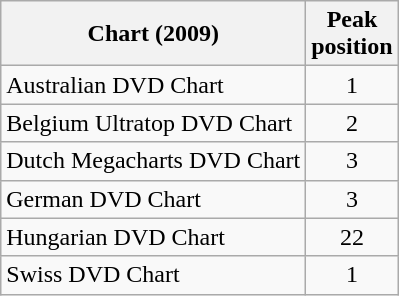<table class="wikitable">
<tr>
<th style="text-align:center;">Chart (2009)</th>
<th style="text-align:center;">Peak<br>position</th>
</tr>
<tr>
<td align="left">Australian DVD Chart</td>
<td style="text-align:center;">1</td>
</tr>
<tr>
<td align="left">Belgium Ultratop DVD Chart</td>
<td style="text-align:center;">2</td>
</tr>
<tr>
<td align="left">Dutch Megacharts DVD Chart</td>
<td style="text-align:center;">3</td>
</tr>
<tr>
<td align="left">German DVD Chart</td>
<td style="text-align:center;">3</td>
</tr>
<tr>
<td align="left">Hungarian DVD Chart</td>
<td style="text-align:center;">22</td>
</tr>
<tr>
<td align="left">Swiss DVD Chart</td>
<td style="text-align:center;">1</td>
</tr>
</table>
